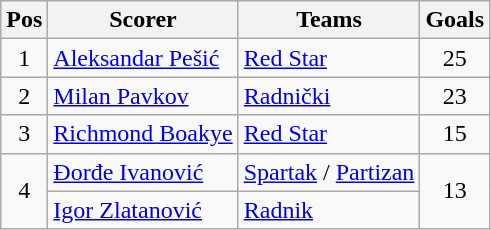<table class="wikitable">
<tr>
<th>Pos</th>
<th>Scorer</th>
<th>Teams</th>
<th align=center>Goals</th>
</tr>
<tr>
<td style="text-align:center">1</td>
<td> <a href='#'>Aleksandar Pešić</a></td>
<td><a href='#'>Red Star</a></td>
<td style="text-align:center">25</td>
</tr>
<tr>
<td style="text-align:center">2</td>
<td> <a href='#'>Milan Pavkov</a></td>
<td><a href='#'>Radnički</a></td>
<td style="text-align:center">23</td>
</tr>
<tr>
<td style="text-align:center">3</td>
<td> <a href='#'>Richmond Boakye</a></td>
<td><a href='#'>Red Star</a></td>
<td style="text-align:center">15</td>
</tr>
<tr>
<td rowspan=2 style="text-align:center">4</td>
<td> <a href='#'>Đorđe Ivanović</a></td>
<td><a href='#'>Spartak</a> / <a href='#'>Partizan</a></td>
<td rowspan=2 style="text-align:center">13</td>
</tr>
<tr>
<td> <a href='#'>Igor Zlatanović</a></td>
<td><a href='#'>Radnik</a></td>
</tr>
</table>
